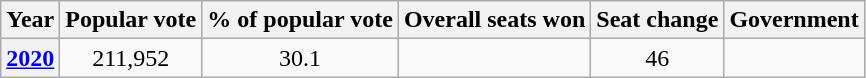<table class="wikitable" style="text-align:center">
<tr>
<th>Year</th>
<th>Popular vote</th>
<th>% of popular vote</th>
<th>Overall seats won</th>
<th>Seat change</th>
<th rowspan=1>Government</th>
</tr>
<tr>
<th><a href='#'>2020</a></th>
<td>211,952</td>
<td>30.1</td>
<td></td>
<td> 46</td>
<td></td>
</tr>
</table>
